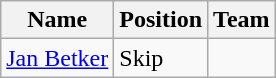<table class="wikitable">
<tr>
<th><strong>Name</strong></th>
<th><strong>Position</strong></th>
<th><strong>Team</strong></th>
</tr>
<tr>
<td><a href='#'>Jan Betker</a></td>
<td>Skip</td>
<td></td>
</tr>
</table>
